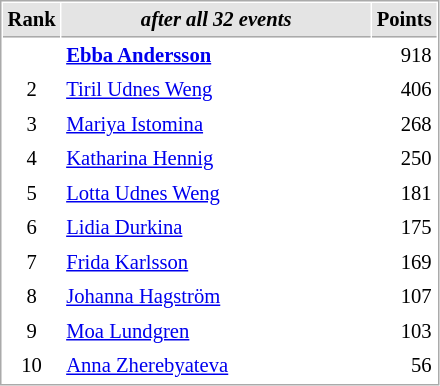<table cellspacing="1" cellpadding="3" style="border:1px solid #AAAAAA;font-size:86%">
<tr style="background-color: #E4E4E4;">
<th style="border-bottom:1px solid #AAAAAA" width=10>Rank</th>
<th style="border-bottom:1px solid #AAAAAA" width=200><em>after all 32 events</em></th>
<th style="border-bottom:1px solid #AAAAAA" width=20 align=right>Points</th>
</tr>
<tr>
<td align=center><strong><span>  </span></strong></td>
<td> <strong><a href='#'>Ebba Andersson</a></strong></td>
<td align=right>918</td>
</tr>
<tr>
<td align=center>2</td>
<td> <a href='#'>Tiril Udnes Weng</a></td>
<td align=right>406</td>
</tr>
<tr>
<td align=center>3</td>
<td> <a href='#'>Mariya Istomina</a></td>
<td align=right>268</td>
</tr>
<tr>
<td align=center>4</td>
<td> <a href='#'>Katharina Hennig</a></td>
<td align=right>250</td>
</tr>
<tr>
<td align=center>5</td>
<td> <a href='#'>Lotta Udnes Weng</a></td>
<td align=right>181</td>
</tr>
<tr>
<td align=center>6</td>
<td> <a href='#'>Lidia Durkina</a></td>
<td align=right>175</td>
</tr>
<tr>
<td align=center>7</td>
<td> <a href='#'>Frida Karlsson</a></td>
<td align=right>169</td>
</tr>
<tr>
<td align=center>8</td>
<td> <a href='#'>Johanna Hagström</a></td>
<td align=right>107</td>
</tr>
<tr>
<td align=center>9</td>
<td> <a href='#'>Moa Lundgren</a></td>
<td align=right>103</td>
</tr>
<tr>
<td align=center>10</td>
<td> <a href='#'>Anna Zherebyateva</a></td>
<td align=right>56</td>
</tr>
</table>
